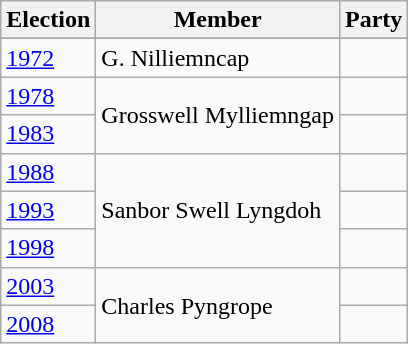<table class="wikitable sortable">
<tr>
<th>Election</th>
<th>Member</th>
<th colspan=2>Party</th>
</tr>
<tr>
</tr>
<tr>
</tr>
<tr>
</tr>
<tr>
</tr>
<tr>
<td><a href='#'>1972</a></td>
<td>G. Nilliemncap</td>
<td></td>
</tr>
<tr>
<td><a href='#'>1978</a></td>
<td rowspan=2>Grosswell Mylliemngap</td>
<td></td>
</tr>
<tr>
<td><a href='#'>1983</a></td>
</tr>
<tr>
<td><a href='#'>1988</a></td>
<td rowspan=3>Sanbor Swell Lyngdoh</td>
<td></td>
</tr>
<tr>
<td><a href='#'>1993</a></td>
</tr>
<tr>
<td><a href='#'>1998</a></td>
<td></td>
</tr>
<tr>
<td><a href='#'>2003</a></td>
<td rowspan=2>Charles Pyngrope</td>
<td></td>
</tr>
<tr>
<td><a href='#'>2008</a></td>
</tr>
</table>
